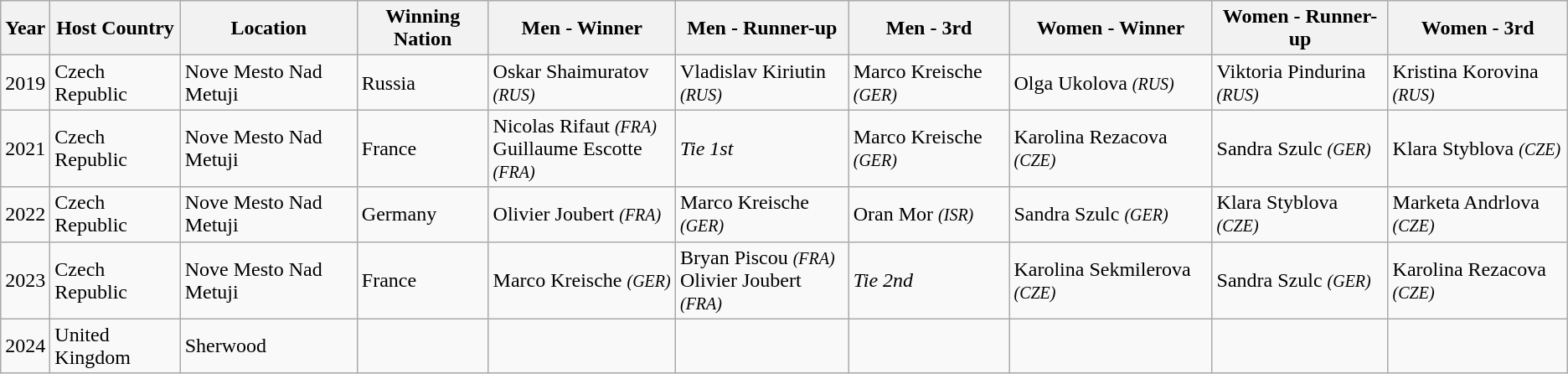<table class="wikitable sortable">
<tr>
<th>Year</th>
<th>Host Country</th>
<th>Location</th>
<th>Winning Nation</th>
<th>Men - Winner</th>
<th>Men - Runner-up</th>
<th>Men - 3rd</th>
<th>Women - Winner</th>
<th>Women - Runner-up</th>
<th>Women - 3rd</th>
</tr>
<tr>
<td>2019</td>
<td>Czech Republic</td>
<td>Nove Mesto Nad Metuji</td>
<td>Russia</td>
<td>Oskar Shaimuratov <em><small>(RUS)</small></em></td>
<td>Vladislav Kiriutin <em><small>(RUS)</small></em></td>
<td>Marco Kreische <em><small>(GER)</small></em></td>
<td>Olga Ukolova <em><small>(RUS)</small></em></td>
<td>Viktoria Pindurina <em><small>(RUS)</small></em></td>
<td>Kristina Korovina <em><small>(RUS)</small></em></td>
</tr>
<tr>
<td>2021</td>
<td>Czech Republic</td>
<td>Nove Mesto Nad Metuji</td>
<td>France</td>
<td>Nicolas Rifaut <em><small>(FRA)</small></em><br>Guillaume Escotte <em><small>(FRA)</small></em></td>
<td><em>Tie 1st</em></td>
<td>Marco Kreische <em><small>(GER)</small></em></td>
<td>Karolina Rezacova <em><small>(CZE)</small></em></td>
<td>Sandra Szulc <em><small>(GER)</small></em></td>
<td>Klara Styblova <em><small>(CZE)</small></em></td>
</tr>
<tr>
<td>2022</td>
<td>Czech Republic</td>
<td>Nove Mesto Nad Metuji</td>
<td>Germany</td>
<td>Olivier Joubert <em><small>(FRA)</small></em></td>
<td>Marco Kreische <em><small>(GER)</small></em></td>
<td>Oran Mor <em><small>(ISR)</small></em></td>
<td>Sandra Szulc <small><em>(GER)</em></small></td>
<td>Klara Styblova <small><em>(CZE)</em></small></td>
<td>Marketa Andrlova <small><em>(CZE)</em></small></td>
</tr>
<tr>
<td>2023</td>
<td>Czech Republic</td>
<td>Nove Mesto Nad Metuji</td>
<td>France</td>
<td>Marco Kreische <small><em>(GER)</em></small></td>
<td>Bryan Piscou <small><em>(FRA)</em></small><br>Olivier Joubert <small><em>(FRA)</em></small></td>
<td><em>Tie 2nd</em></td>
<td>Karolina Sekmilerova <small><em>(CZE)</em></small></td>
<td>Sandra Szulc <small><em>(GER)</em></small></td>
<td>Karolina Rezacova <small><em>(CZE)</em></small></td>
</tr>
<tr>
<td>2024</td>
<td>United Kingdom</td>
<td>Sherwood</td>
<td></td>
<td></td>
<td></td>
<td></td>
<td></td>
<td></td>
<td></td>
</tr>
</table>
